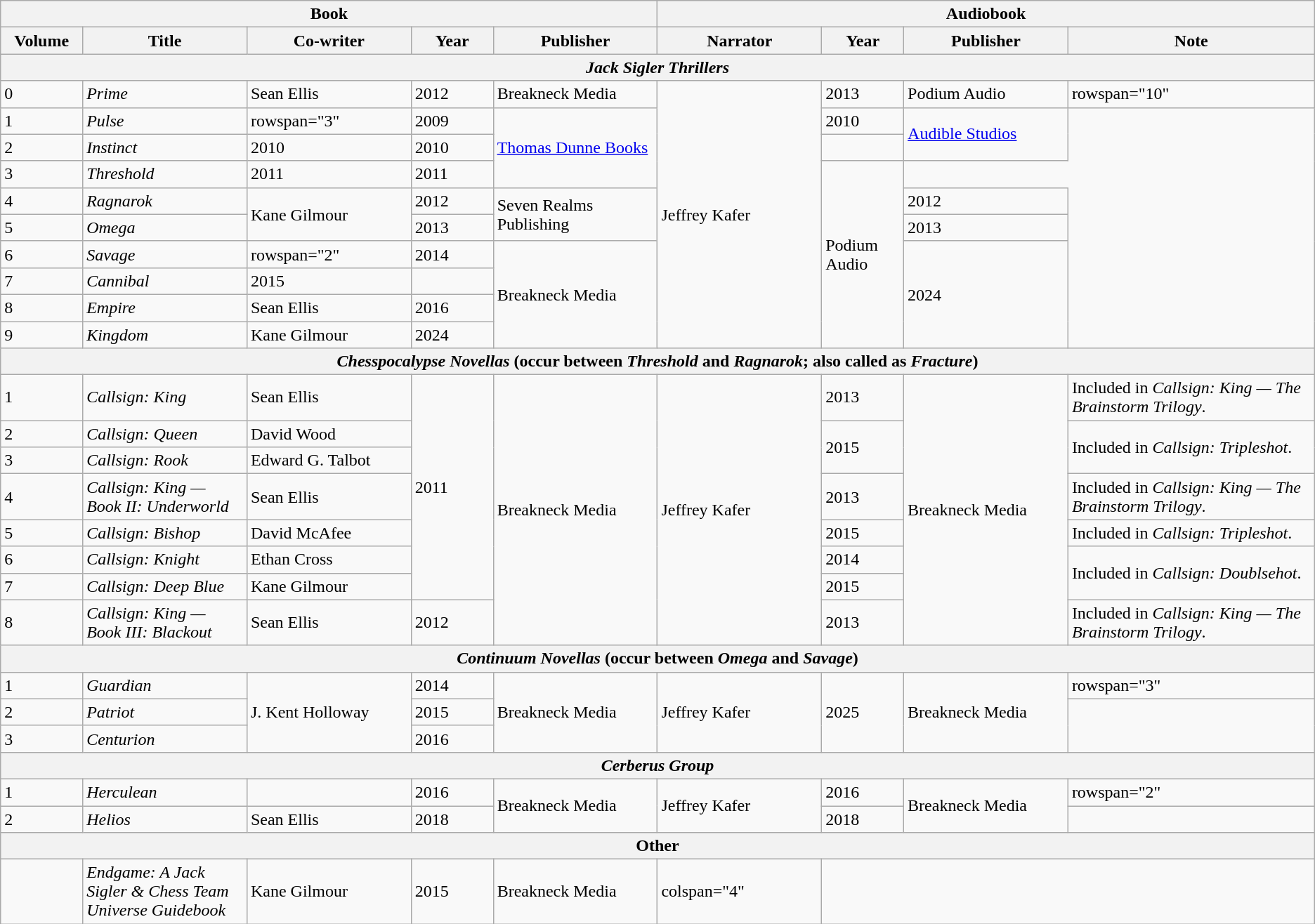<table class="wikitable">
<tr>
<th colspan="5">Book</th>
<th colspan="4">Audiobook</th>
</tr>
<tr>
<th scope="col" width="5%">Volume</th>
<th scope="col" width="10%">Title</th>
<th scope="col" width="10%">Co-writer</th>
<th scope="col" width="5%">Year</th>
<th scope="col" width="10%">Publisher</th>
<th scope="col" width="10%">Narrator</th>
<th scope="col" width="5%">Year</th>
<th scope="col" width="10%">Publisher</th>
<th scope="col" width="15%">Note</th>
</tr>
<tr>
<th colspan="9"><em>Jack Sigler Thrillers</em></th>
</tr>
<tr>
<td>0</td>
<td><em>Prime</em></td>
<td>Sean Ellis</td>
<td>2012</td>
<td>Breakneck Media</td>
<td rowspan="10">Jeffrey Kafer</td>
<td>2013</td>
<td>Podium Audio</td>
<td>rowspan="10" </td>
</tr>
<tr>
<td>1</td>
<td><em>Pulse</em></td>
<td>rowspan="3" </td>
<td>2009</td>
<td rowspan="3"><a href='#'>Thomas Dunne Books</a></td>
<td>2010</td>
<td rowspan="2"><a href='#'>Audible Studios</a></td>
</tr>
<tr>
<td>2</td>
<td><em>Instinct</em></td>
<td>2010</td>
<td>2010</td>
</tr>
<tr>
<td>3</td>
<td><em>Threshold</em></td>
<td>2011</td>
<td>2011</td>
<td rowspan="7">Podium Audio</td>
</tr>
<tr>
<td>4</td>
<td><em>Ragnarok</em></td>
<td rowspan="2">Kane Gilmour</td>
<td>2012</td>
<td rowspan="2">Seven Realms Publishing</td>
<td>2012</td>
</tr>
<tr>
<td>5</td>
<td><em>Omega</em></td>
<td>2013</td>
<td>2013</td>
</tr>
<tr>
<td>6</td>
<td><em>Savage</em></td>
<td>rowspan="2" </td>
<td>2014</td>
<td rowspan="4">Breakneck Media</td>
<td rowspan="4">2024</td>
</tr>
<tr>
<td>7</td>
<td><em>Cannibal</em></td>
<td>2015</td>
</tr>
<tr>
<td>8</td>
<td><em>Empire</em></td>
<td>Sean Ellis</td>
<td>2016</td>
</tr>
<tr>
<td>9</td>
<td><em>Kingdom</em></td>
<td>Kane Gilmour</td>
<td>2024</td>
</tr>
<tr>
<th colspan="9"><em>Chesspocalypse Novellas</em> (occur between <em>Threshold</em> and <em>Ragnarok</em>; also called as <em>Fracture</em>)</th>
</tr>
<tr>
<td>1</td>
<td><em>Callsign: King</em></td>
<td>Sean Ellis</td>
<td rowspan="7">2011</td>
<td rowspan="8">Breakneck Media</td>
<td rowspan="8">Jeffrey Kafer</td>
<td>2013</td>
<td rowspan="8">Breakneck Media</td>
<td>Included in <em>Callsign: King — The Brainstorm Trilogy</em>.</td>
</tr>
<tr>
<td>2</td>
<td><em>Callsign: Queen</em></td>
<td>David Wood</td>
<td rowspan="2">2015</td>
<td rowspan="2">Included in <em>Callsign: Tripleshot</em>.</td>
</tr>
<tr>
<td>3</td>
<td><em>Callsign: Rook</em></td>
<td>Edward G. Talbot</td>
</tr>
<tr>
<td>4</td>
<td><em>Callsign: King — Book II: Underworld</em></td>
<td>Sean Ellis</td>
<td>2013</td>
<td>Included in <em>Callsign: King — The Brainstorm Trilogy</em>.</td>
</tr>
<tr>
<td>5</td>
<td><em>Callsign: Bishop</em></td>
<td>David McAfee</td>
<td>2015</td>
<td>Included in <em>Callsign: Tripleshot</em>.</td>
</tr>
<tr>
<td>6</td>
<td><em>Callsign: Knight</em></td>
<td>Ethan Cross</td>
<td>2014</td>
<td rowspan="2">Included in <em>Callsign: Doublsehot</em>.</td>
</tr>
<tr>
<td>7</td>
<td><em>Callsign: Deep Blue</em></td>
<td>Kane Gilmour</td>
<td>2015</td>
</tr>
<tr>
<td>8</td>
<td><em>Callsign: King — Book III: Blackout</em></td>
<td>Sean Ellis</td>
<td>2012</td>
<td>2013</td>
<td>Included in <em>Callsign: King — The Brainstorm Trilogy</em>.</td>
</tr>
<tr>
<th colspan="9"><em>Continuum Novellas</em> (occur between <em>Omega</em> and <em>Savage</em>)</th>
</tr>
<tr>
<td>1</td>
<td><em>Guardian</em></td>
<td rowspan="3">J. Kent Holloway</td>
<td>2014</td>
<td rowspan="3">Breakneck Media</td>
<td rowspan="3">Jeffrey Kafer</td>
<td rowspan="3">2025</td>
<td rowspan="3">Breakneck Media</td>
<td>rowspan="3" </td>
</tr>
<tr>
<td>2</td>
<td><em>Patriot</em></td>
<td>2015</td>
</tr>
<tr>
<td>3</td>
<td><em>Centurion</em></td>
<td>2016</td>
</tr>
<tr>
<th colspan="9"><em>Cerberus Group</em></th>
</tr>
<tr>
<td>1</td>
<td><em>Herculean</em></td>
<td></td>
<td>2016</td>
<td rowspan="2">Breakneck Media</td>
<td rowspan="2">Jeffrey Kafer</td>
<td>2016</td>
<td rowspan="2">Breakneck Media</td>
<td>rowspan="2" </td>
</tr>
<tr>
<td>2</td>
<td><em>Helios</em></td>
<td>Sean Ellis</td>
<td>2018</td>
<td>2018</td>
</tr>
<tr>
<th colspan="9">Other</th>
</tr>
<tr>
<td></td>
<td><em>Endgame: A Jack Sigler & Chess Team Universe Guidebook</em></td>
<td>Kane Gilmour</td>
<td>2015</td>
<td>Breakneck Media</td>
<td>colspan="4" </td>
</tr>
</table>
